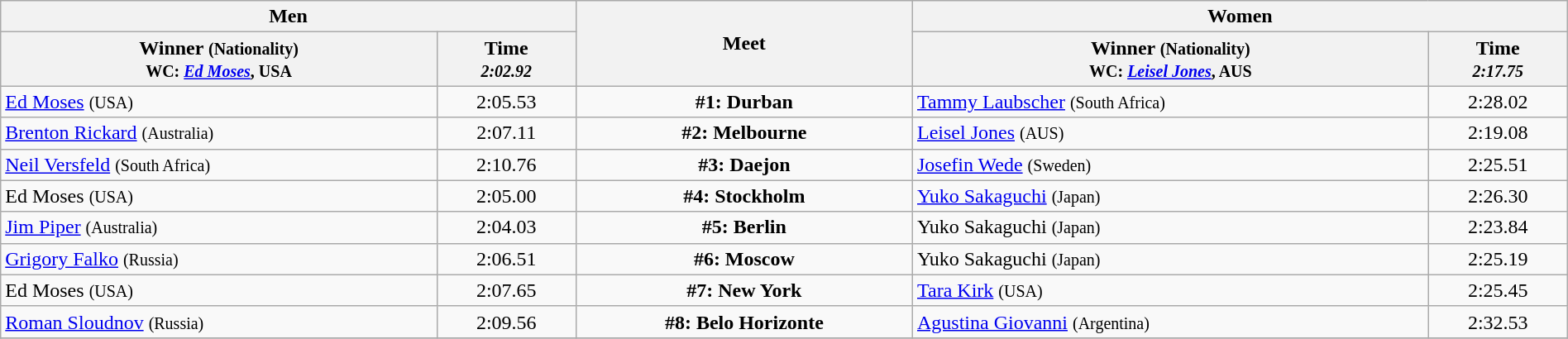<table class=wikitable width=100%>
<tr>
<th colspan="2">Men</th>
<th rowspan="2">Meet</th>
<th colspan="2">Women</th>
</tr>
<tr>
<th>Winner <small>(Nationality)<br>WC: <em><a href='#'>Ed Moses</a></em>, USA</small></th>
<th>Time<br><small><em>2:02.92</em></small></th>
<th>Winner <small>(Nationality)<br>WC: <em><a href='#'>Leisel Jones</a></em>, AUS</small></th>
<th>Time<br><small><em>2:17.75</em></small></th>
</tr>
<tr>
<td> <a href='#'>Ed Moses</a> <small>(USA)</small></td>
<td align=center>2:05.53</td>
<td align=center><strong>#1: Durban</strong></td>
<td> <a href='#'>Tammy Laubscher</a> <small>(South Africa)</small></td>
<td align=center>2:28.02</td>
</tr>
<tr>
<td> <a href='#'>Brenton Rickard</a> <small>(Australia)</small></td>
<td align=center>2:07.11</td>
<td align=center><strong>#2: Melbourne</strong></td>
<td> <a href='#'>Leisel Jones</a> <small>(AUS)</small></td>
<td align=center>2:19.08</td>
</tr>
<tr>
<td> <a href='#'>Neil Versfeld</a> <small>(South Africa)</small></td>
<td align=center>2:10.76</td>
<td align=center><strong>#3: Daejon</strong></td>
<td> <a href='#'>Josefin Wede</a> <small>(Sweden)</small></td>
<td align=center>2:25.51</td>
</tr>
<tr>
<td> Ed Moses <small>(USA)</small></td>
<td align=center>2:05.00</td>
<td align=center><strong>#4: Stockholm</strong></td>
<td> <a href='#'>Yuko Sakaguchi</a> <small>(Japan)</small></td>
<td align=center>2:26.30</td>
</tr>
<tr>
<td> <a href='#'>Jim Piper</a> <small>(Australia)</small></td>
<td align=center>2:04.03</td>
<td align=center><strong>#5: Berlin</strong></td>
<td> Yuko Sakaguchi <small>(Japan)</small></td>
<td align=center>2:23.84</td>
</tr>
<tr>
<td> <a href='#'>Grigory Falko</a> <small>(Russia)</small></td>
<td align=center>2:06.51</td>
<td align=center><strong>#6: Moscow</strong></td>
<td> Yuko Sakaguchi <small>(Japan)</small></td>
<td align=center>2:25.19</td>
</tr>
<tr>
<td> Ed Moses <small>(USA)</small></td>
<td align=center>2:07.65</td>
<td align=center><strong>#7: New York</strong></td>
<td> <a href='#'>Tara Kirk</a> <small>(USA)</small></td>
<td align=center>2:25.45</td>
</tr>
<tr>
<td> <a href='#'>Roman Sloudnov</a> <small>(Russia)</small></td>
<td align=center>2:09.56</td>
<td align=center><strong>#8: Belo Horizonte</strong></td>
<td> <a href='#'>Agustina Giovanni</a> <small>(Argentina)</small></td>
<td align=center>2:32.53</td>
</tr>
<tr>
</tr>
</table>
